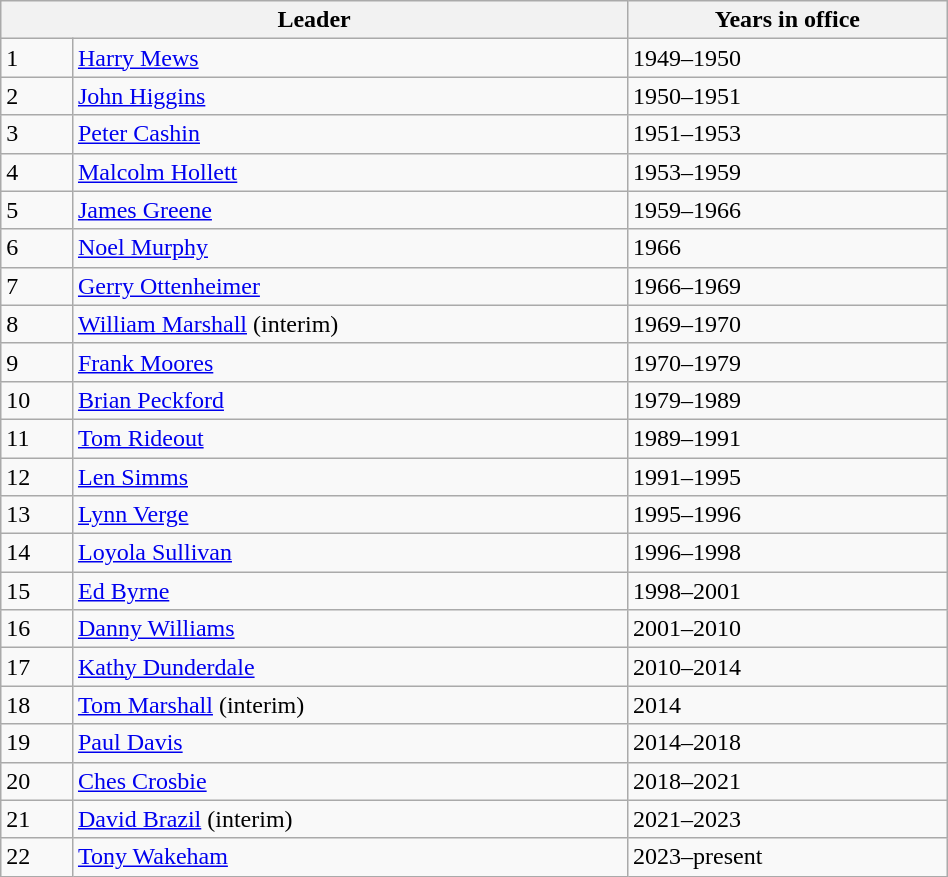<table class="wikitable" style=width:50%;>
<tr>
<th colspan="2">Leader</th>
<th>Years in office</th>
</tr>
<tr>
<td>1</td>
<td><a href='#'>Harry Mews</a></td>
<td>1949–1950</td>
</tr>
<tr>
<td>2</td>
<td><a href='#'>John Higgins</a></td>
<td>1950–1951</td>
</tr>
<tr>
<td>3</td>
<td><a href='#'>Peter Cashin</a></td>
<td>1951–1953</td>
</tr>
<tr>
<td>4</td>
<td><a href='#'>Malcolm Hollett</a></td>
<td>1953–1959</td>
</tr>
<tr>
<td>5</td>
<td><a href='#'>James Greene</a></td>
<td>1959–1966</td>
</tr>
<tr>
<td>6</td>
<td><a href='#'>Noel Murphy</a></td>
<td>1966</td>
</tr>
<tr>
<td>7</td>
<td><a href='#'>Gerry Ottenheimer</a></td>
<td>1966–1969</td>
</tr>
<tr>
<td>8</td>
<td><a href='#'>William Marshall</a> (interim)</td>
<td>1969–1970</td>
</tr>
<tr>
<td>9</td>
<td><a href='#'>Frank Moores</a></td>
<td>1970–1979</td>
</tr>
<tr>
<td>10</td>
<td><a href='#'>Brian Peckford</a></td>
<td>1979–1989</td>
</tr>
<tr>
<td>11</td>
<td><a href='#'>Tom Rideout</a></td>
<td>1989–1991</td>
</tr>
<tr>
<td>12</td>
<td><a href='#'>Len Simms</a></td>
<td>1991–1995</td>
</tr>
<tr>
<td>13</td>
<td><a href='#'>Lynn Verge</a></td>
<td>1995–1996</td>
</tr>
<tr>
<td>14</td>
<td><a href='#'>Loyola Sullivan</a></td>
<td>1996–1998</td>
</tr>
<tr>
<td>15</td>
<td><a href='#'>Ed Byrne</a></td>
<td>1998–2001</td>
</tr>
<tr>
<td>16</td>
<td><a href='#'>Danny Williams</a></td>
<td>2001–2010</td>
</tr>
<tr>
<td>17</td>
<td><a href='#'>Kathy Dunderdale</a></td>
<td>2010–2014</td>
</tr>
<tr>
<td>18</td>
<td><a href='#'>Tom Marshall</a> (interim)</td>
<td>2014</td>
</tr>
<tr>
<td>19</td>
<td><a href='#'>Paul Davis</a></td>
<td>2014–2018</td>
</tr>
<tr>
<td>20</td>
<td><a href='#'>Ches Crosbie</a></td>
<td>2018–2021</td>
</tr>
<tr>
<td>21</td>
<td><a href='#'>David Brazil</a> (interim)</td>
<td>2021–2023</td>
</tr>
<tr>
<td>22</td>
<td><a href='#'>Tony Wakeham</a></td>
<td>2023–present</td>
</tr>
</table>
